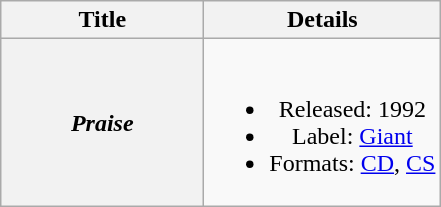<table class="wikitable plainrowheaders" style="text-align:center;">
<tr>
<th scope="col" style="width:8em;">Title</th>
<th scope="col">Details</th>
</tr>
<tr>
<th scope="row"><em>Praise</em></th>
<td><br><ul><li>Released: 1992</li><li>Label: <a href='#'>Giant</a></li><li>Formats: <a href='#'>CD</a>, <a href='#'>CS</a></li></ul></td>
</tr>
</table>
